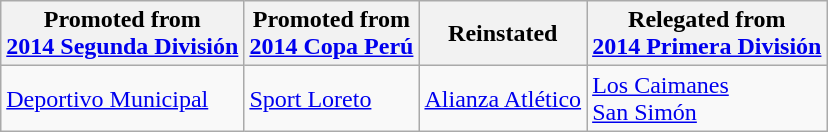<table class="wikitable">
<tr>
<th>Promoted from<br><a href='#'>2014 Segunda División</a></th>
<th>Promoted from<br><a href='#'>2014 Copa Perú</a></th>
<th>Reinstated</th>
<th>Relegated from<br><a href='#'>2014 Primera División</a></th>
</tr>
<tr>
<td> <a href='#'>Deportivo Municipal</a> </td>
<td> <a href='#'>Sport Loreto</a> </td>
<td> <a href='#'>Alianza Atlético</a></td>
<td> <a href='#'>Los Caimanes</a> <br> <a href='#'>San Simón</a> </td>
</tr>
</table>
